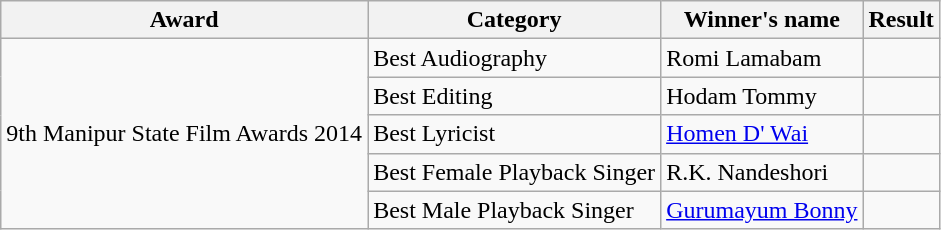<table class="wikitable sortable">
<tr>
<th>Award</th>
<th>Category</th>
<th>Winner's name</th>
<th>Result</th>
</tr>
<tr>
<td rowspan="5">9th Manipur State Film Awards 2014</td>
<td>Best Audiography</td>
<td>Romi Lamabam</td>
<td></td>
</tr>
<tr>
<td>Best Editing</td>
<td>Hodam Tommy</td>
<td></td>
</tr>
<tr>
<td>Best Lyricist</td>
<td><a href='#'>Homen D' Wai</a></td>
<td></td>
</tr>
<tr>
<td>Best Female Playback Singer</td>
<td>R.K. Nandeshori</td>
<td></td>
</tr>
<tr>
<td>Best Male Playback Singer</td>
<td><a href='#'>Gurumayum Bonny</a></td>
<td></td>
</tr>
</table>
